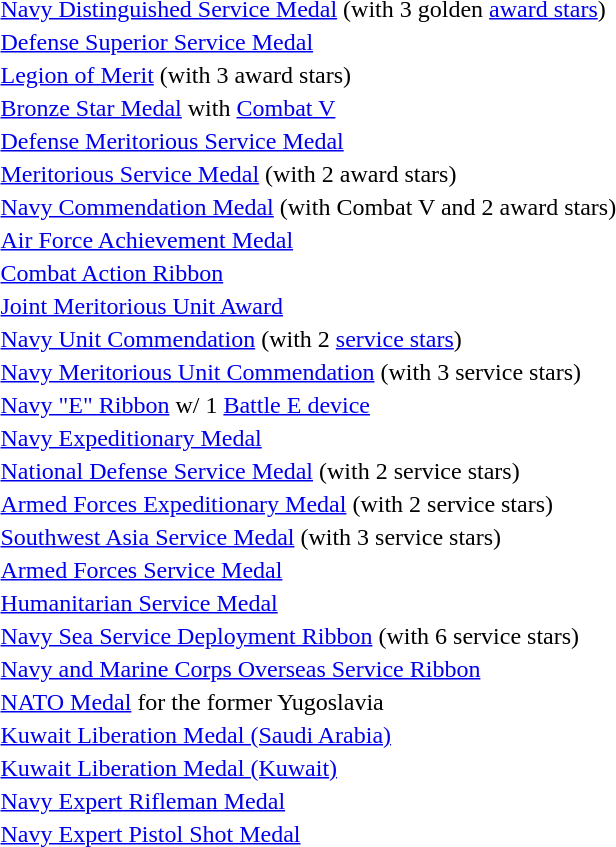<table>
<tr>
<td></td>
<td><a href='#'>Navy Distinguished Service Medal</a> (with 3 golden <a href='#'>award stars</a>)</td>
</tr>
<tr>
<td></td>
<td><a href='#'>Defense Superior Service Medal</a></td>
</tr>
<tr>
<td></td>
<td><a href='#'>Legion of Merit</a> (with 3 award stars)</td>
</tr>
<tr>
<td></td>
<td><a href='#'>Bronze Star Medal</a> with <a href='#'>Combat V</a></td>
</tr>
<tr>
<td></td>
<td><a href='#'>Defense Meritorious Service Medal</a></td>
</tr>
<tr>
<td></td>
<td><a href='#'>Meritorious Service Medal</a> (with 2 award stars)</td>
</tr>
<tr>
<td><span></span><span></span></td>
<td><a href='#'>Navy Commendation Medal</a> (with Combat V and 2 award stars)</td>
</tr>
<tr>
<td></td>
<td><a href='#'>Air Force Achievement Medal</a></td>
</tr>
<tr>
<td></td>
<td><a href='#'>Combat Action Ribbon</a></td>
</tr>
<tr>
<td></td>
<td><a href='#'>Joint Meritorious Unit Award</a></td>
</tr>
<tr>
<td></td>
<td><a href='#'>Navy Unit Commendation</a> (with 2 <a href='#'>service stars</a>)</td>
</tr>
<tr>
<td></td>
<td><a href='#'>Navy Meritorious Unit Commendation</a> (with 3 service stars)</td>
</tr>
<tr>
<td></td>
<td><a href='#'>Navy "E" Ribbon</a> w/ 1 <a href='#'>Battle E device</a></td>
</tr>
<tr>
<td></td>
<td><a href='#'>Navy Expeditionary Medal</a></td>
</tr>
<tr>
<td></td>
<td><a href='#'>National Defense Service Medal</a> (with 2 service stars)</td>
</tr>
<tr>
<td></td>
<td><a href='#'>Armed Forces Expeditionary Medal</a> (with 2 service stars)</td>
</tr>
<tr>
<td></td>
<td><a href='#'>Southwest Asia Service Medal</a> (with 3 service stars)</td>
</tr>
<tr>
<td></td>
<td><a href='#'>Armed Forces Service Medal</a></td>
</tr>
<tr>
<td></td>
<td><a href='#'>Humanitarian Service Medal</a></td>
</tr>
<tr>
<td></td>
<td><a href='#'>Navy Sea Service Deployment Ribbon</a> (with 6 service stars)</td>
</tr>
<tr>
<td></td>
<td><a href='#'>Navy and Marine Corps Overseas Service Ribbon</a></td>
</tr>
<tr>
<td></td>
<td><a href='#'>NATO Medal</a> for the former Yugoslavia</td>
</tr>
<tr>
<td></td>
<td><a href='#'>Kuwait Liberation Medal (Saudi Arabia)</a></td>
</tr>
<tr>
<td></td>
<td><a href='#'>Kuwait Liberation Medal (Kuwait)</a></td>
</tr>
<tr>
<td></td>
<td><a href='#'>Navy Expert Rifleman Medal</a></td>
</tr>
<tr>
<td></td>
<td><a href='#'>Navy Expert Pistol Shot Medal</a></td>
</tr>
</table>
